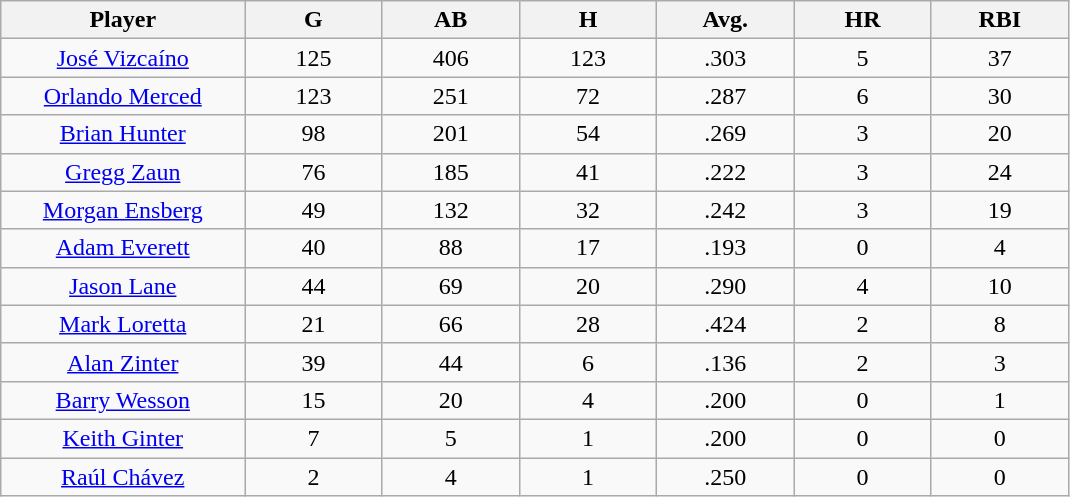<table class="wikitable sortable">
<tr>
<th bgcolor="#DDDDFF" width="16%">Player</th>
<th bgcolor="#DDDDFF" width="9%">G</th>
<th bgcolor="#DDDDFF" width="9%">AB</th>
<th bgcolor="#DDDDFF" width="9%">H</th>
<th bgcolor="#DDDDFF" width="9%">Avg.</th>
<th bgcolor="#DDDDFF" width="9%">HR</th>
<th bgcolor="#DDDDFF" width="9%">RBI</th>
</tr>
<tr align=center>
<td><a href='#'>José Vizcaíno</a></td>
<td>125</td>
<td>406</td>
<td>123</td>
<td>.303</td>
<td>5</td>
<td>37</td>
</tr>
<tr align=center>
<td><a href='#'>Orlando Merced</a></td>
<td>123</td>
<td>251</td>
<td>72</td>
<td>.287</td>
<td>6</td>
<td>30</td>
</tr>
<tr align=center>
<td><a href='#'>Brian Hunter</a></td>
<td>98</td>
<td>201</td>
<td>54</td>
<td>.269</td>
<td>3</td>
<td>20</td>
</tr>
<tr align=center>
<td><a href='#'>Gregg Zaun</a></td>
<td>76</td>
<td>185</td>
<td>41</td>
<td>.222</td>
<td>3</td>
<td>24</td>
</tr>
<tr align=center>
<td><a href='#'>Morgan Ensberg</a></td>
<td>49</td>
<td>132</td>
<td>32</td>
<td>.242</td>
<td>3</td>
<td>19</td>
</tr>
<tr align=center>
<td><a href='#'>Adam Everett</a></td>
<td>40</td>
<td>88</td>
<td>17</td>
<td>.193</td>
<td>0</td>
<td>4</td>
</tr>
<tr align=center>
<td><a href='#'>Jason Lane</a></td>
<td>44</td>
<td>69</td>
<td>20</td>
<td>.290</td>
<td>4</td>
<td>10</td>
</tr>
<tr align=center>
<td><a href='#'>Mark Loretta</a></td>
<td>21</td>
<td>66</td>
<td>28</td>
<td>.424</td>
<td>2</td>
<td>8</td>
</tr>
<tr align=center>
<td><a href='#'>Alan Zinter</a></td>
<td>39</td>
<td>44</td>
<td>6</td>
<td>.136</td>
<td>2</td>
<td>3</td>
</tr>
<tr align=center>
<td><a href='#'>Barry Wesson</a></td>
<td>15</td>
<td>20</td>
<td>4</td>
<td>.200</td>
<td>0</td>
<td>1</td>
</tr>
<tr align=center>
<td><a href='#'>Keith Ginter</a></td>
<td>7</td>
<td>5</td>
<td>1</td>
<td>.200</td>
<td>0</td>
<td>0</td>
</tr>
<tr align=center>
<td><a href='#'>Raúl Chávez</a></td>
<td>2</td>
<td>4</td>
<td>1</td>
<td>.250</td>
<td>0</td>
<td>0</td>
</tr>
</table>
